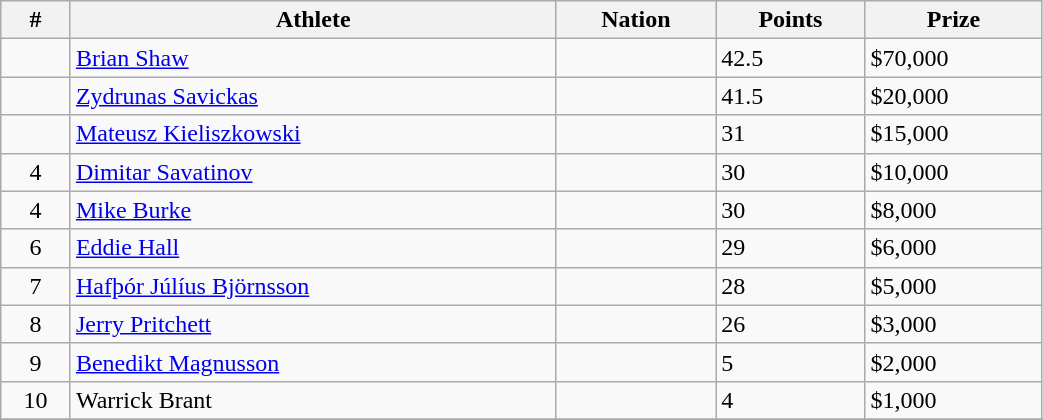<table class="wikitable" style="display: inline-table;width: 55%;">
<tr>
<th scope="col">#</th>
<th scope="col">Athlete</th>
<th scope="col">Nation</th>
<th scope="col">Points</th>
<th scope="col">Prize</th>
</tr>
<tr>
<td align="center"></td>
<td><a href='#'>Brian Shaw</a></td>
<td></td>
<td>42.5</td>
<td>$70,000</td>
</tr>
<tr>
<td align="center"></td>
<td><a href='#'>Zydrunas Savickas</a></td>
<td></td>
<td>41.5</td>
<td>$20,000</td>
</tr>
<tr>
<td align="center"></td>
<td><a href='#'>Mateusz Kieliszkowski</a></td>
<td></td>
<td>31</td>
<td>$15,000</td>
</tr>
<tr>
<td align="center">4</td>
<td><a href='#'>Dimitar Savatinov</a></td>
<td></td>
<td>30</td>
<td>$10,000</td>
</tr>
<tr>
<td align="center">4</td>
<td><a href='#'>Mike Burke</a></td>
<td></td>
<td>30</td>
<td>$8,000</td>
</tr>
<tr>
<td align="center">6</td>
<td><a href='#'>Eddie Hall</a></td>
<td></td>
<td>29</td>
<td>$6,000</td>
</tr>
<tr>
<td align="center">7</td>
<td><a href='#'>Hafþór Júlíus Björnsson</a></td>
<td></td>
<td>28</td>
<td>$5,000</td>
</tr>
<tr>
<td align="center">8</td>
<td><a href='#'>Jerry Pritchett</a></td>
<td></td>
<td>26</td>
<td>$3,000</td>
</tr>
<tr>
<td align="center">9</td>
<td><a href='#'>Benedikt Magnusson</a></td>
<td></td>
<td>5</td>
<td>$2,000</td>
</tr>
<tr>
<td align="center">10</td>
<td>Warrick Brant</td>
<td></td>
<td>4</td>
<td>$1,000</td>
</tr>
<tr>
</tr>
</table>
